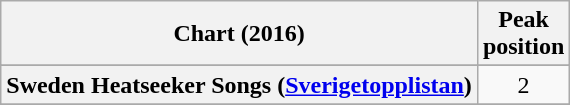<table class="wikitable sortable plainrowheaders" style="text-align:center">
<tr>
<th scope="col">Chart (2016)</th>
<th scope="col">Peak<br>position</th>
</tr>
<tr>
</tr>
<tr>
<th scope="row">Sweden Heatseeker Songs (<a href='#'>Sverigetopplistan</a>)</th>
<td>2</td>
</tr>
<tr>
</tr>
</table>
